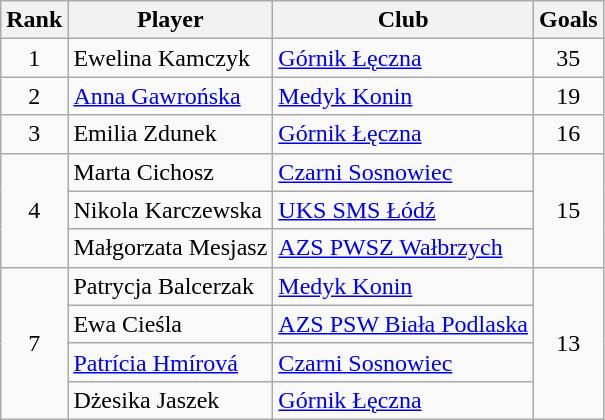<table class="wikitable" style="text-align:center">
<tr>
<th>Rank</th>
<th>Player</th>
<th>Club</th>
<th>Goals</th>
</tr>
<tr>
<td rowspan="1">1</td>
<td align="left"> Ewelina Kamczyk</td>
<td align="left"><a href='#'>Górnik Łęczna</a></td>
<td rowspan="1">35</td>
</tr>
<tr>
<td rowspan="1">2</td>
<td align="left"> <a href='#'>Anna Gawrońska</a></td>
<td align="left"><a href='#'>Medyk Konin</a></td>
<td rowspan="1">19</td>
</tr>
<tr>
<td rowspan="1">3</td>
<td align="left"> Emilia Zdunek</td>
<td align="left"><a href='#'>Górnik Łęczna</a></td>
<td rowspan="1">16</td>
</tr>
<tr>
<td rowspan="3">4</td>
<td align="left"> Marta Cichosz</td>
<td align="left"><a href='#'>Czarni Sosnowiec</a></td>
<td rowspan="3">15</td>
</tr>
<tr>
<td align="left"> Nikola Karczewska</td>
<td align="left"><a href='#'>UKS SMS Łódź</a></td>
</tr>
<tr>
<td align="left"> Małgorzata Mesjasz</td>
<td align="left"><a href='#'>AZS PWSZ Wałbrzych</a></td>
</tr>
<tr>
<td rowspan="4">7</td>
<td align="left"> Patrycja Balcerzak</td>
<td align="left"><a href='#'>Medyk Konin</a></td>
<td rowspan="4">13</td>
</tr>
<tr>
<td align="left"> Ewa Cieśla</td>
<td align="left"><a href='#'>AZS PSW Biała Podlaska</a></td>
</tr>
<tr>
<td align="left"> <a href='#'>Patrícia Hmírová</a></td>
<td align="left"><a href='#'>Czarni Sosnowiec</a></td>
</tr>
<tr>
<td align="left"> Dżesika Jaszek</td>
<td align="left"><a href='#'>Górnik Łęczna</a></td>
</tr>
</table>
